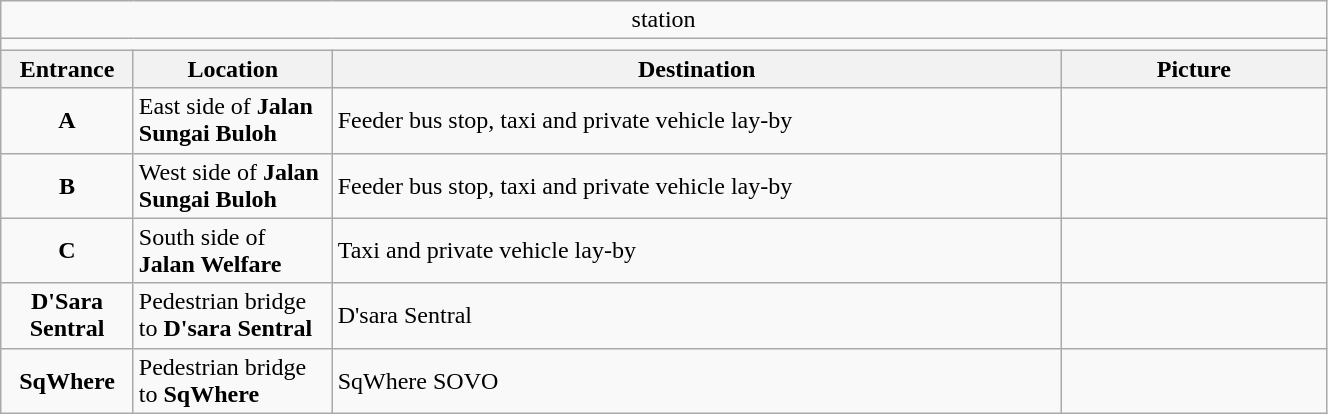<table class="wikitable" style="width:70%">
<tr>
<td colspan=4 align="center"> station</td>
</tr>
<tr>
<td colspan=4 align="center" bgcolor=></td>
</tr>
<tr>
<th style="width:10%">Entrance</th>
<th style="width:15%">Location</th>
<th style="width:55%">Destination</th>
<th style="width:20%">Picture</th>
</tr>
<tr>
<td align="center"><strong><span>A</span></strong></td>
<td>East side of <strong>Jalan Sungai Buloh</strong></td>
<td>Feeder bus stop, taxi and private vehicle lay-by</td>
<td></td>
</tr>
<tr>
<td align="center"><strong><span>B</span></strong></td>
<td>West side of <strong>Jalan Sungai Buloh</strong></td>
<td>Feeder bus stop, taxi and private vehicle lay-by</td>
<td></td>
</tr>
<tr>
<td align="center"><strong><span>C</span></strong></td>
<td>South side of <strong>Jalan Welfare</strong></td>
<td>Taxi and private vehicle lay-by</td>
<td></td>
</tr>
<tr>
<td align="center"><strong><span>D'Sara Sentral</span></strong></td>
<td>Pedestrian bridge to <strong>D'sara Sentral</strong></td>
<td>D'sara Sentral</td>
<td></td>
</tr>
<tr>
<td align="center"><strong><span>SqWhere</span></strong></td>
<td>Pedestrian bridge to <strong>SqWhere</strong></td>
<td>SqWhere SOVO</td>
<td></td>
</tr>
</table>
